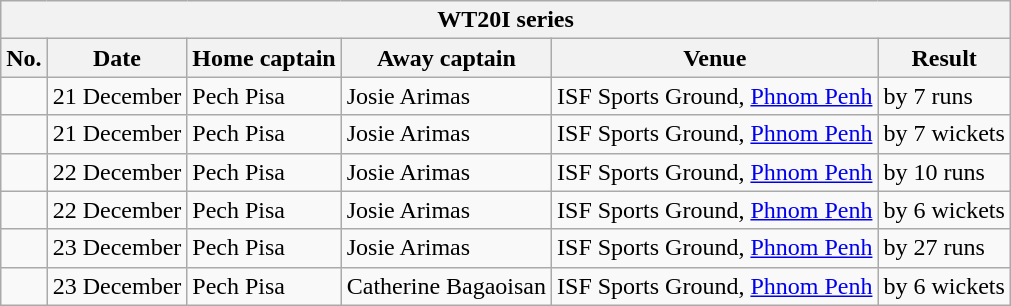<table class="wikitable">
<tr>
<th colspan="6">WT20I series</th>
</tr>
<tr>
<th>No.</th>
<th>Date</th>
<th>Home captain</th>
<th>Away captain</th>
<th>Venue</th>
<th>Result</th>
</tr>
<tr>
<td></td>
<td>21 December</td>
<td>Pech Pisa</td>
<td>Josie Arimas</td>
<td>ISF Sports Ground, <a href='#'>Phnom Penh</a></td>
<td> by 7 runs</td>
</tr>
<tr>
<td></td>
<td>21 December</td>
<td>Pech Pisa</td>
<td>Josie Arimas</td>
<td>ISF Sports Ground, <a href='#'>Phnom Penh</a></td>
<td> by 7 wickets</td>
</tr>
<tr>
<td></td>
<td>22 December</td>
<td>Pech Pisa</td>
<td>Josie Arimas</td>
<td>ISF Sports Ground, <a href='#'>Phnom Penh</a></td>
<td> by 10 runs</td>
</tr>
<tr>
<td></td>
<td>22 December</td>
<td>Pech Pisa</td>
<td>Josie Arimas</td>
<td>ISF Sports Ground, <a href='#'>Phnom Penh</a></td>
<td> by 6 wickets</td>
</tr>
<tr>
<td></td>
<td>23 December</td>
<td>Pech Pisa</td>
<td>Josie Arimas</td>
<td>ISF Sports Ground, <a href='#'>Phnom Penh</a></td>
<td> by 27 runs</td>
</tr>
<tr>
<td></td>
<td>23 December</td>
<td>Pech Pisa</td>
<td>Catherine Bagaoisan</td>
<td>ISF Sports Ground, <a href='#'>Phnom Penh</a></td>
<td> by 6 wickets</td>
</tr>
</table>
